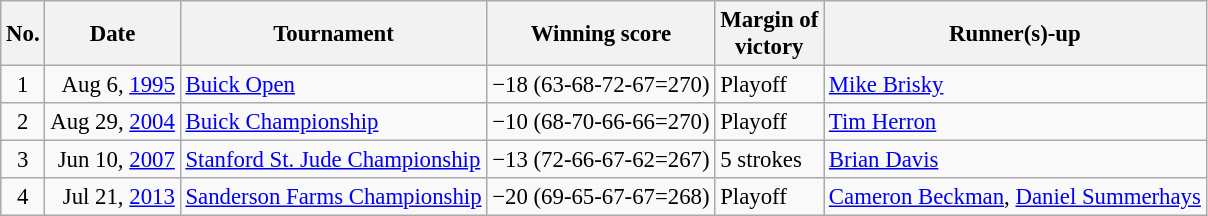<table class="wikitable" style="font-size:95%;">
<tr>
<th>No.</th>
<th>Date</th>
<th>Tournament</th>
<th>Winning score</th>
<th>Margin of<br>victory</th>
<th>Runner(s)-up</th>
</tr>
<tr>
<td align=center>1</td>
<td align=right>Aug 6, <a href='#'>1995</a></td>
<td><a href='#'>Buick Open</a></td>
<td>−18 (63-68-72-67=270)</td>
<td>Playoff</td>
<td> <a href='#'>Mike Brisky</a></td>
</tr>
<tr>
<td align=center>2</td>
<td align=right>Aug 29, <a href='#'>2004</a></td>
<td><a href='#'>Buick Championship</a></td>
<td>−10 (68-70-66-66=270)</td>
<td>Playoff</td>
<td> <a href='#'>Tim Herron</a></td>
</tr>
<tr>
<td align=center>3</td>
<td align=right>Jun 10, <a href='#'>2007</a></td>
<td><a href='#'>Stanford St. Jude Championship</a></td>
<td>−13 (72-66-67-62=267)</td>
<td>5 strokes</td>
<td> <a href='#'>Brian Davis</a></td>
</tr>
<tr>
<td align=center>4</td>
<td align=right>Jul 21, <a href='#'>2013</a></td>
<td><a href='#'>Sanderson Farms Championship</a></td>
<td>−20 (69-65-67-67=268)</td>
<td>Playoff</td>
<td> <a href='#'>Cameron Beckman</a>,  <a href='#'>Daniel Summerhays</a></td>
</tr>
</table>
